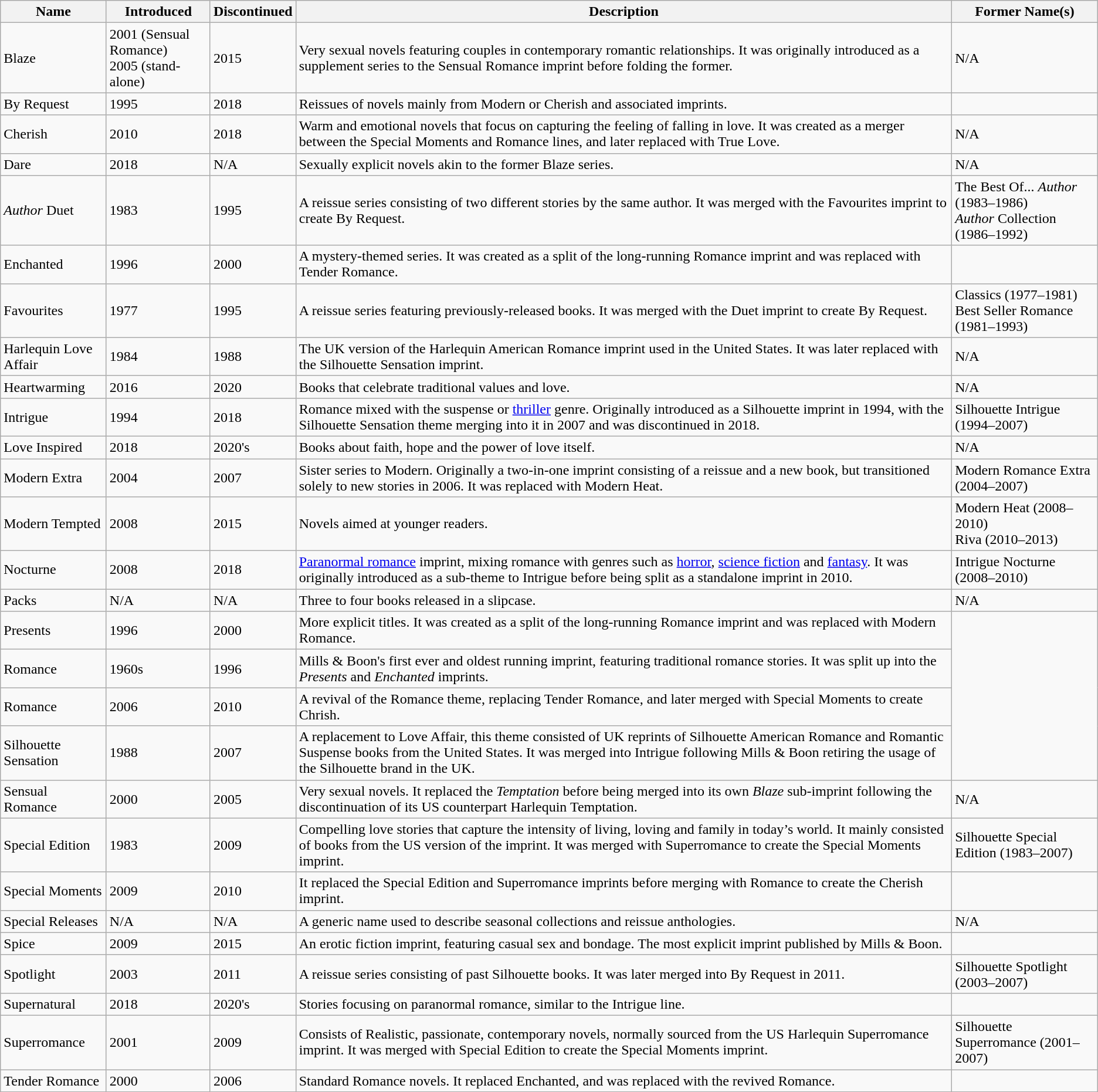<table class="wikitable sortable">
<tr>
<th>Name</th>
<th>Introduced</th>
<th>Discontinued</th>
<th>Description</th>
<th>Former Name(s)</th>
</tr>
<tr>
<td>Blaze</td>
<td>2001 (Sensual Romance)<br>2005 (stand-alone)</td>
<td>2015</td>
<td>Very sexual novels featuring couples in contemporary romantic relationships. It was originally introduced as a supplement series to the Sensual Romance imprint before folding the former.</td>
<td>N/A</td>
</tr>
<tr>
<td>By Request</td>
<td>1995</td>
<td>2018</td>
<td>Reissues of novels mainly from Modern or Cherish and associated imprints.</td>
</tr>
<tr>
<td>Cherish</td>
<td>2010</td>
<td>2018</td>
<td>Warm and emotional novels that focus on capturing the feeling of falling in love. It was created as a merger between the Special Moments and Romance lines, and later replaced with True Love.</td>
<td>N/A</td>
</tr>
<tr>
<td>Dare</td>
<td>2018</td>
<td>N/A</td>
<td>Sexually explicit novels akin to the former Blaze series.</td>
<td>N/A</td>
</tr>
<tr>
<td><em>Author</em> Duet</td>
<td>1983</td>
<td>1995</td>
<td>A reissue series consisting of two different stories by the same author. It was merged with the Favourites imprint to create By Request.</td>
<td>The Best Of... <em>Author</em> (1983–1986)<br><em>Author</em> Collection (1986–1992)</td>
</tr>
<tr>
<td>Enchanted</td>
<td>1996</td>
<td>2000</td>
<td>A mystery-themed series. It was created as a split of the long-running Romance imprint and was replaced with Tender Romance.</td>
</tr>
<tr>
<td>Favourites</td>
<td>1977</td>
<td>1995</td>
<td>A reissue series featuring previously-released books. It was merged with the Duet imprint to create By Request.</td>
<td>Classics (1977–1981)<br>Best Seller Romance (1981–1993)</td>
</tr>
<tr>
<td>Harlequin Love Affair</td>
<td>1984</td>
<td>1988</td>
<td>The UK version of the Harlequin American Romance imprint used in the United States. It was later replaced with the Silhouette Sensation imprint.</td>
<td>N/A</td>
</tr>
<tr>
<td>Heartwarming</td>
<td>2016</td>
<td>2020</td>
<td>Books that celebrate traditional values and love.</td>
<td>N/A</td>
</tr>
<tr>
<td>Intrigue</td>
<td>1994</td>
<td>2018</td>
<td>Romance mixed with the suspense or <a href='#'>thriller</a> genre. Originally introduced as a Silhouette imprint in 1994, with the Silhouette Sensation theme merging into it in 2007 and was discontinued in 2018.</td>
<td>Silhouette Intrigue (1994–2007)</td>
</tr>
<tr>
<td>Love Inspired</td>
<td>2018</td>
<td>2020's</td>
<td>Books about faith, hope and the power of love itself.</td>
<td>N/A</td>
</tr>
<tr>
<td>Modern Extra</td>
<td>2004</td>
<td>2007</td>
<td>Sister series to Modern. Originally a two-in-one imprint consisting of a reissue and a new book, but transitioned solely to new stories in 2006. It was replaced with Modern Heat.</td>
<td>Modern Romance Extra (2004–2007)</td>
</tr>
<tr>
<td>Modern Tempted</td>
<td>2008</td>
<td>2015</td>
<td>Novels aimed at younger readers.</td>
<td>Modern Heat (2008–2010)<br>Riva (2010–2013)</td>
</tr>
<tr>
<td>Nocturne</td>
<td>2008</td>
<td>2018</td>
<td><a href='#'>Paranormal romance</a> imprint, mixing romance with genres such as <a href='#'>horror</a>, <a href='#'>science fiction</a> and <a href='#'>fantasy</a>. It was originally introduced as a sub-theme to Intrigue before being split as a standalone imprint in 2010.</td>
<td>Intrigue Nocturne (2008–2010)</td>
</tr>
<tr>
<td>Packs</td>
<td>N/A</td>
<td>N/A</td>
<td>Three to four books released in a slipcase.</td>
<td>N/A</td>
</tr>
<tr>
<td>Presents</td>
<td>1996</td>
<td>2000</td>
<td>More explicit titles. It was created as a split of the long-running Romance imprint and was replaced with Modern Romance.</td>
</tr>
<tr>
<td>Romance</td>
<td>1960s</td>
<td>1996</td>
<td>Mills & Boon's first ever and oldest running imprint, featuring traditional romance stories. It was split up into the <em>Presents</em> and <em>Enchanted</em> imprints.</td>
</tr>
<tr>
<td>Romance</td>
<td>2006</td>
<td>2010</td>
<td>A revival of the Romance theme, replacing Tender Romance, and later merged with Special Moments to create Chrish.</td>
</tr>
<tr>
<td>Silhouette Sensation</td>
<td>1988</td>
<td>2007</td>
<td>A replacement to Love Affair, this theme consisted of UK reprints of Silhouette American Romance and Romantic Suspense books from the United States. It was merged into Intrigue following Mills & Boon retiring the usage of the Silhouette brand in the UK.</td>
</tr>
<tr>
<td>Sensual Romance</td>
<td>2000</td>
<td>2005</td>
<td>Very sexual novels. It replaced the <em>Temptation</em> before being merged into its own <em>Blaze</em> sub-imprint following the discontinuation of its US counterpart Harlequin Temptation.</td>
<td>N/A</td>
</tr>
<tr>
<td>Special Edition</td>
<td>1983</td>
<td>2009</td>
<td>Compelling love stories that capture the intensity of living, loving and family in today’s world. It mainly consisted of books from the US version of the imprint. It was merged with Superromance to create the Special Moments imprint.</td>
<td>Silhouette Special Edition (1983–2007)</td>
</tr>
<tr>
<td>Special Moments</td>
<td>2009</td>
<td>2010</td>
<td>It replaced the Special Edition and Superromance imprints before merging with Romance to create the Cherish imprint.</td>
</tr>
<tr>
<td>Special Releases</td>
<td>N/A</td>
<td>N/A</td>
<td>A generic name used to describe seasonal collections and reissue anthologies.</td>
<td>N/A</td>
</tr>
<tr>
<td>Spice</td>
<td>2009</td>
<td>2015</td>
<td>An erotic fiction imprint, featuring casual sex and bondage. The most explicit imprint published by Mills & Boon.</td>
</tr>
<tr>
<td>Spotlight</td>
<td>2003</td>
<td>2011</td>
<td>A reissue series consisting of past Silhouette books. It was later merged into By Request in 2011.</td>
<td>Silhouette Spotlight (2003–2007)</td>
</tr>
<tr>
<td>Supernatural</td>
<td>2018</td>
<td>2020's</td>
<td>Stories focusing on paranormal romance, similar to the Intrigue line.</td>
</tr>
<tr>
<td>Superromance</td>
<td>2001</td>
<td>2009</td>
<td>Consists of Realistic, passionate, contemporary novels, normally sourced from the US Harlequin Superromance imprint. It was merged with Special Edition to create the Special Moments imprint.</td>
<td>Silhouette Superromance (2001–2007)</td>
</tr>
<tr>
<td>Tender Romance</td>
<td>2000</td>
<td>2006</td>
<td>Standard Romance novels. It replaced Enchanted, and was replaced with the revived Romance.</td>
</tr>
</table>
